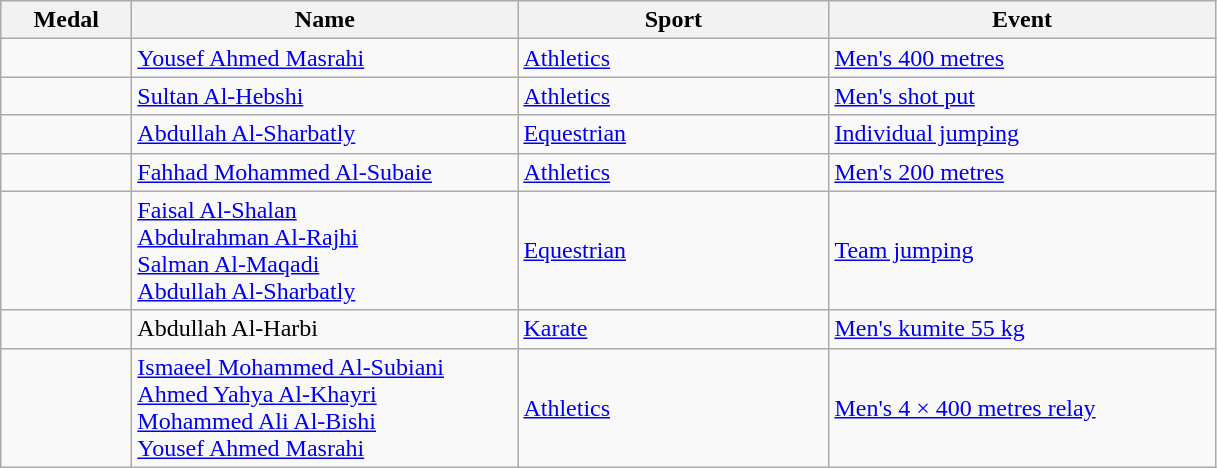<table class="wikitable sortable" style="font-size:100%">
<tr>
<th width="80">Medal</th>
<th width="250">Name</th>
<th width="200">Sport</th>
<th width="250">Event</th>
</tr>
<tr>
<td></td>
<td><a href='#'>Yousef Ahmed Masrahi</a></td>
<td><a href='#'>Athletics</a></td>
<td><a href='#'>Men's 400 metres</a></td>
</tr>
<tr>
<td></td>
<td><a href='#'>Sultan Al-Hebshi</a></td>
<td><a href='#'>Athletics</a></td>
<td><a href='#'>Men's shot put</a></td>
</tr>
<tr>
<td></td>
<td><a href='#'>Abdullah Al-Sharbatly</a></td>
<td><a href='#'>Equestrian</a></td>
<td><a href='#'>Individual jumping</a></td>
</tr>
<tr>
<td></td>
<td><a href='#'>Fahhad Mohammed Al-Subaie</a></td>
<td><a href='#'>Athletics</a></td>
<td><a href='#'>Men's 200 metres</a></td>
</tr>
<tr>
<td></td>
<td><a href='#'>Faisal Al-Shalan</a><br><a href='#'>Abdulrahman Al-Rajhi</a><br><a href='#'>Salman Al-Maqadi</a><br><a href='#'>Abdullah Al-Sharbatly</a></td>
<td><a href='#'>Equestrian</a></td>
<td><a href='#'>Team jumping</a></td>
</tr>
<tr>
<td></td>
<td>Abdullah Al-Harbi</td>
<td><a href='#'>Karate</a></td>
<td><a href='#'>Men's kumite 55 kg</a></td>
</tr>
<tr>
<td></td>
<td><a href='#'>Ismaeel Mohammed Al-Subiani</a><br><a href='#'>Ahmed Yahya Al-Khayri</a><br><a href='#'>Mohammed Ali Al-Bishi</a><br><a href='#'>Yousef Ahmed Masrahi</a></td>
<td><a href='#'>Athletics</a></td>
<td><a href='#'>Men's 4 × 400 metres relay</a></td>
</tr>
</table>
